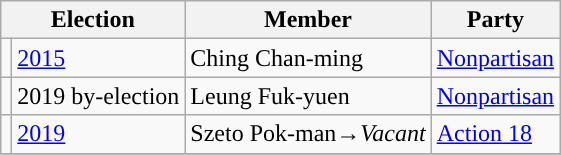<table class="wikitable">
<tr>
<th colspan="2">Election</th>
<th>Member</th>
<th>Party</th>
</tr>
<tr>
<td style="background-color: "></td>
<td><a href='#'>2015</a></td>
<td>Ching Chan-ming</td>
<td><a href='#'>Nonpartisan</a></td>
</tr>
<tr>
<td style="background-color: "></td>
<td>2019 by-election</td>
<td>Leung Fuk-yuen</td>
<td><a href='#'>Nonpartisan</a></td>
</tr>
<tr>
<td style="background-color: "></td>
<td><a href='#'>2019</a></td>
<td>Szeto Pok-man→<em>Vacant</em></td>
<td><a href='#'>Action 18</a></td>
</tr>
<tr>
</tr>
</table>
